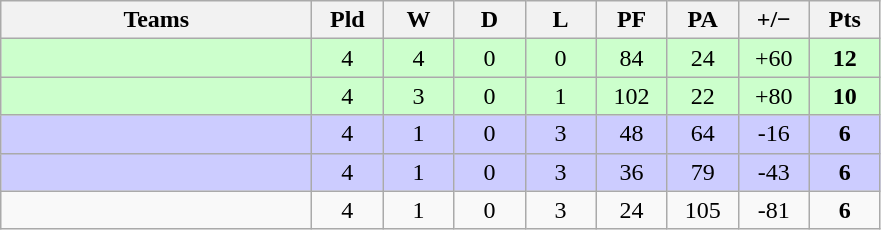<table class="wikitable" style="text-align: center;">
<tr>
<th width="200">Teams</th>
<th width="40">Pld</th>
<th width="40">W</th>
<th width="40">D</th>
<th width="40">L</th>
<th width="40">PF</th>
<th width="40">PA</th>
<th width="40">+/−</th>
<th width="40">Pts</th>
</tr>
<tr bgcolor=ccffcc>
<td align=left></td>
<td>4</td>
<td>4</td>
<td>0</td>
<td>0</td>
<td>84</td>
<td>24</td>
<td>+60</td>
<td><strong>12</strong></td>
</tr>
<tr bgcolor=ccffcc>
<td align=left></td>
<td>4</td>
<td>3</td>
<td>0</td>
<td>1</td>
<td>102</td>
<td>22</td>
<td>+80</td>
<td><strong>10</strong></td>
</tr>
<tr bgcolor=ccccff>
<td align=left></td>
<td>4</td>
<td>1</td>
<td>0</td>
<td>3</td>
<td>48</td>
<td>64</td>
<td>-16</td>
<td><strong>6</strong></td>
</tr>
<tr bgcolor=ccccff>
<td align=left></td>
<td>4</td>
<td>1</td>
<td>0</td>
<td>3</td>
<td>36</td>
<td>79</td>
<td>-43</td>
<td><strong>6</strong></td>
</tr>
<tr>
<td align=left></td>
<td>4</td>
<td>1</td>
<td>0</td>
<td>3</td>
<td>24</td>
<td>105</td>
<td>-81</td>
<td><strong>6</strong></td>
</tr>
</table>
